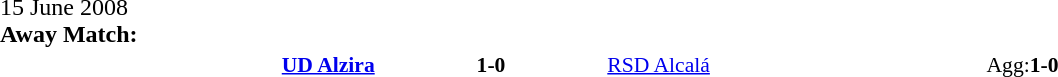<table width=100% cellspacing=1>
<tr>
<th width=20%></th>
<th width=12%></th>
<th width=20%></th>
<th></th>
</tr>
<tr>
<td>15 June 2008<br><strong>Away Match:</strong></td>
</tr>
<tr style=font-size:90%>
<td align=right><strong><a href='#'>UD Alzira</a></strong></td>
<td align=center><strong>1-0</strong></td>
<td><a href='#'>RSD Alcalá</a></td>
<td>Agg:<strong>1-0</strong></td>
</tr>
</table>
